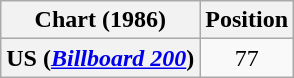<table class="wikitable plainrowheaders" style="text-align:center">
<tr>
<th>Chart (1986)</th>
<th>Position</th>
</tr>
<tr>
<th scope="row">US (<em><a href='#'>Billboard 200</a></em>)</th>
<td>77</td>
</tr>
</table>
